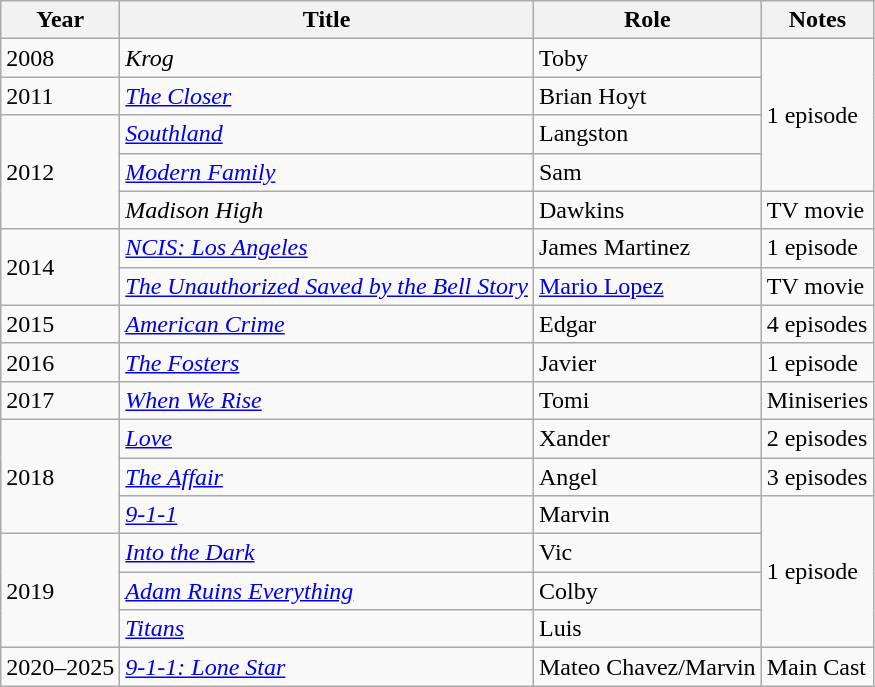<table class="wikitable sortable">
<tr>
<th>Year</th>
<th>Title</th>
<th>Role</th>
<th class="unsortable">Notes</th>
</tr>
<tr>
<td>2008</td>
<td><em>Krog</em></td>
<td>Toby</td>
<td rowspan="4">1 episode</td>
</tr>
<tr>
<td>2011</td>
<td><em><a href='#'>The Closer</a></em></td>
<td>Brian Hoyt</td>
</tr>
<tr>
<td rowspan="3">2012</td>
<td><em><a href='#'>Southland</a></em></td>
<td>Langston</td>
</tr>
<tr>
<td><em><a href='#'>Modern Family</a></em></td>
<td>Sam</td>
</tr>
<tr>
<td><em>Madison High</em></td>
<td>Dawkins</td>
<td>TV movie</td>
</tr>
<tr>
<td rowspan="2">2014</td>
<td><em><a href='#'>NCIS: Los Angeles</a></em></td>
<td>James Martinez</td>
<td>1 episode</td>
</tr>
<tr>
<td><em><a href='#'>The Unauthorized Saved by the Bell Story</a></em></td>
<td><a href='#'>Mario Lopez</a></td>
<td>TV movie</td>
</tr>
<tr>
<td>2015</td>
<td><em><a href='#'>American Crime</a></em></td>
<td>Edgar</td>
<td>4 episodes</td>
</tr>
<tr>
<td>2016</td>
<td><em><a href='#'>The Fosters</a></em></td>
<td>Javier</td>
<td>1 episode</td>
</tr>
<tr>
<td>2017</td>
<td><em><a href='#'>When We Rise</a></em></td>
<td>Tomi</td>
<td>Miniseries</td>
</tr>
<tr>
<td rowspan="3">2018</td>
<td><em><a href='#'>Love</a></em></td>
<td>Xander</td>
<td>2 episodes</td>
</tr>
<tr>
<td><em><a href='#'>The Affair</a></em></td>
<td>Angel</td>
<td>3 episodes</td>
</tr>
<tr>
<td><em><a href='#'>9-1-1</a></em></td>
<td>Marvin</td>
<td rowspan="4">1 episode</td>
</tr>
<tr>
<td rowspan="3">2019</td>
<td><em><a href='#'>Into the Dark</a></em></td>
<td>Vic</td>
</tr>
<tr>
<td><em><a href='#'>Adam Ruins Everything</a></em></td>
<td>Colby</td>
</tr>
<tr>
<td><em><a href='#'>Titans</a></em></td>
<td>Luis</td>
</tr>
<tr>
<td>2020–2025</td>
<td><em><a href='#'>9-1-1: Lone Star</a></em></td>
<td>Mateo Chavez/Marvin</td>
<td>Main Cast</td>
</tr>
</table>
